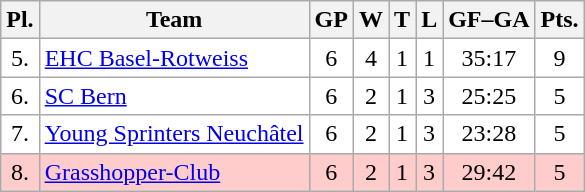<table class="wikitable">
<tr>
<th>Pl.</th>
<th>Team</th>
<th>GP</th>
<th>W</th>
<th>T</th>
<th>L</th>
<th>GF–GA</th>
<th>Pts.</th>
</tr>
<tr align="center " bgcolor="#FFFFFF">
<td>5.</td>
<td align="left"><a href='#'>EHC Basel-Rotweiss</a></td>
<td>6</td>
<td>4</td>
<td>1</td>
<td>1</td>
<td>35:17</td>
<td>9</td>
</tr>
<tr align="center "  bgcolor="#FFFFFF">
<td>6.</td>
<td align="left"><a href='#'>SC Bern</a></td>
<td>6</td>
<td>2</td>
<td>1</td>
<td>3</td>
<td>25:25</td>
<td>5</td>
</tr>
<tr align="center "  bgcolor="#FFFFFF">
<td>7.</td>
<td align="left"><a href='#'>Young Sprinters Neuchâtel</a></td>
<td>6</td>
<td>2</td>
<td>1</td>
<td>3</td>
<td>23:28</td>
<td>5</td>
</tr>
<tr align="center "  bgcolor="#ffcccc">
<td>8.</td>
<td align="left"><a href='#'>Grasshopper-Club</a></td>
<td>6</td>
<td>2</td>
<td>1</td>
<td>3</td>
<td>29:42</td>
<td>5</td>
</tr>
</table>
